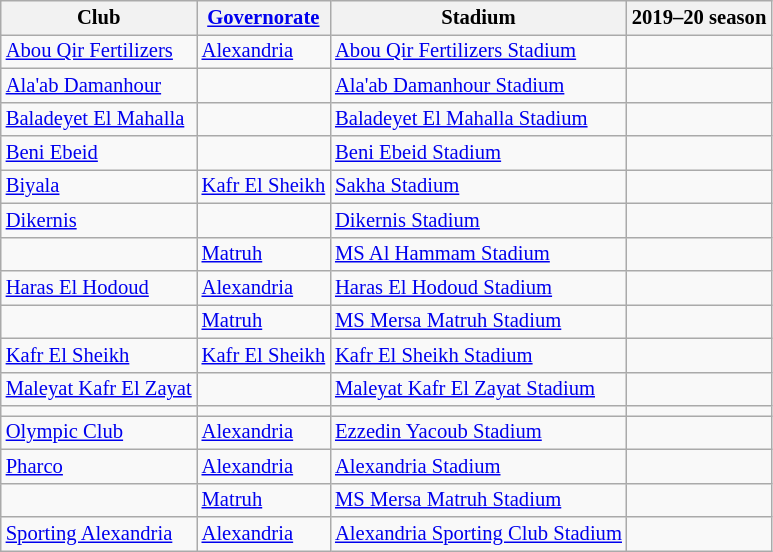<table class="wikitable sortable" style="font-size:86%">
<tr>
<th>Club</th>
<th><a href='#'>Governorate</a></th>
<th>Stadium</th>
<th>2019–20 season</th>
</tr>
<tr>
<td><a href='#'>Abou Qir Fertilizers</a></td>
<td><a href='#'>Alexandria</a></td>
<td><a href='#'>Abou Qir Fertilizers Stadium</a></td>
<td></td>
</tr>
<tr>
<td><a href='#'>Ala'ab Damanhour</a></td>
<td></td>
<td><a href='#'>Ala'ab Damanhour Stadium</a></td>
<td></td>
</tr>
<tr>
<td><a href='#'>Baladeyet El Mahalla</a></td>
<td></td>
<td><a href='#'>Baladeyet El Mahalla Stadium</a></td>
<td></td>
</tr>
<tr>
<td><a href='#'>Beni Ebeid</a></td>
<td></td>
<td><a href='#'>Beni Ebeid Stadium</a></td>
<td></td>
</tr>
<tr>
<td><a href='#'>Biyala</a></td>
<td><a href='#'>Kafr El Sheikh</a></td>
<td><a href='#'>Sakha Stadium</a></td>
<td></td>
</tr>
<tr>
<td><a href='#'>Dikernis</a></td>
<td></td>
<td><a href='#'>Dikernis Stadium</a></td>
<td></td>
</tr>
<tr>
<td></td>
<td><a href='#'>Matruh</a></td>
<td><a href='#'>MS Al Hammam Stadium</a></td>
<td></td>
</tr>
<tr>
<td><a href='#'>Haras El Hodoud</a></td>
<td><a href='#'>Alexandria</a></td>
<td><a href='#'>Haras El Hodoud Stadium</a></td>
<td></td>
</tr>
<tr>
<td></td>
<td><a href='#'>Matruh</a></td>
<td><a href='#'>MS Mersa Matruh Stadium</a></td>
<td></td>
</tr>
<tr>
<td><a href='#'>Kafr El Sheikh</a></td>
<td><a href='#'>Kafr El Sheikh</a></td>
<td><a href='#'>Kafr El Sheikh Stadium</a></td>
<td></td>
</tr>
<tr>
<td><a href='#'>Maleyat Kafr El Zayat</a></td>
<td></td>
<td><a href='#'>Maleyat Kafr El Zayat Stadium</a></td>
<td></td>
</tr>
<tr>
<td></td>
<td></td>
<td></td>
<td></td>
</tr>
<tr>
<td><a href='#'>Olympic Club</a></td>
<td><a href='#'>Alexandria</a></td>
<td><a href='#'>Ezzedin Yacoub Stadium</a></td>
<td></td>
</tr>
<tr>
<td><a href='#'>Pharco</a></td>
<td><a href='#'>Alexandria</a></td>
<td><a href='#'>Alexandria Stadium</a></td>
<td></td>
</tr>
<tr>
<td></td>
<td><a href='#'>Matruh</a></td>
<td><a href='#'>MS Mersa Matruh Stadium</a></td>
<td></td>
</tr>
<tr>
<td><a href='#'>Sporting Alexandria</a></td>
<td><a href='#'>Alexandria</a></td>
<td><a href='#'>Alexandria Sporting Club Stadium</a></td>
<td></td>
</tr>
</table>
